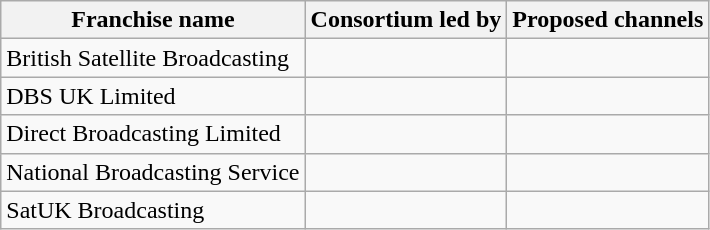<table class="wikitable sortable plainrowheaders">
<tr>
<th>Franchise name</th>
<th>Consortium led by</th>
<th>Proposed channels</th>
</tr>
<tr>
<td>British Satellite Broadcasting</td>
<td></td>
<td></td>
</tr>
<tr>
<td>DBS UK Limited</td>
<td></td>
<td></td>
</tr>
<tr>
<td>Direct Broadcasting Limited</td>
<td></td>
<td></td>
</tr>
<tr>
<td>National Broadcasting Service</td>
<td></td>
<td></td>
</tr>
<tr>
<td>SatUK Broadcasting</td>
<td></td>
<td></td>
</tr>
</table>
